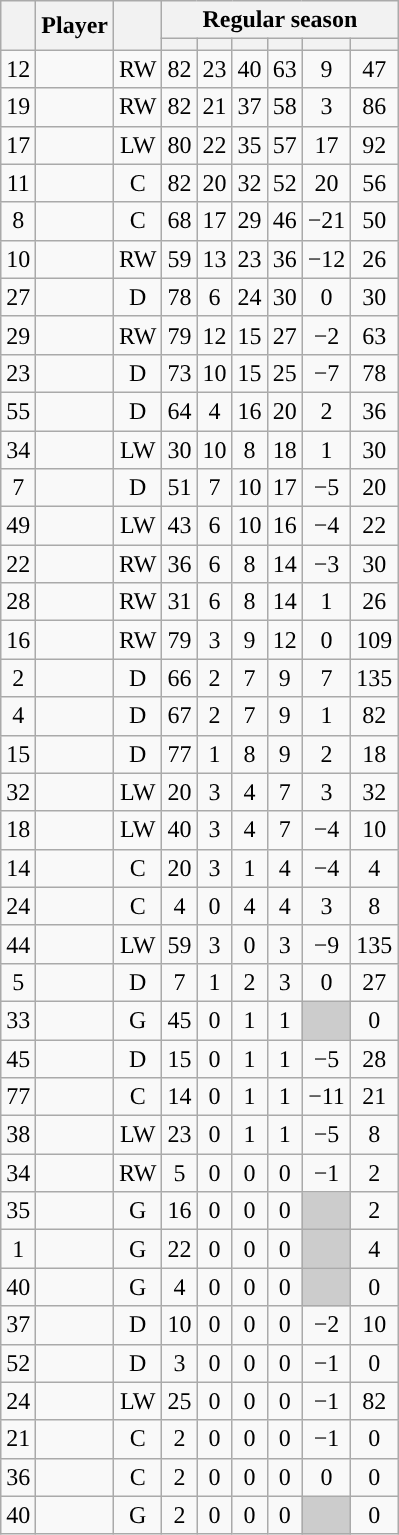<table class="wikitable sortable plainrowheaders" style="text-align:center;">
<tr>
<th scope="col" data-sort-type="number" rowspan="2"></th>
<th scope="col" rowspan="2">Player</th>
<th scope="col" rowspan="2"></th>
<th scope=colgroup colspan=6>Regular season</th>
</tr>
<tr>
<th scope="col" data-sort-type="number"></th>
<th scope="col" data-sort-type="number"></th>
<th scope="col" data-sort-type="number"></th>
<th scope="col" data-sort-type="number"></th>
<th scope="col" data-sort-type="number"></th>
<th scope="col" data-sort-type="number"></th>
</tr>
<tr>
<td scope="row">12</td>
<td align="left"></td>
<td>RW</td>
<td>82</td>
<td>23</td>
<td>40</td>
<td>63</td>
<td>9</td>
<td>47</td>
</tr>
<tr>
<td scope="row">19</td>
<td align="left"></td>
<td>RW</td>
<td>82</td>
<td>21</td>
<td>37</td>
<td>58</td>
<td>3</td>
<td>86</td>
</tr>
<tr>
<td scope="row">17</td>
<td align="left"></td>
<td>LW</td>
<td>80</td>
<td>22</td>
<td>35</td>
<td>57</td>
<td>17</td>
<td>92</td>
</tr>
<tr>
<td scope="row">11</td>
<td align="left"></td>
<td>C</td>
<td>82</td>
<td>20</td>
<td>32</td>
<td>52</td>
<td>20</td>
<td>56</td>
</tr>
<tr>
<td scope="row">8</td>
<td align="left"></td>
<td>C</td>
<td>68</td>
<td>17</td>
<td>29</td>
<td>46</td>
<td>−21</td>
<td>50</td>
</tr>
<tr>
<td scope="row">10</td>
<td align="left"></td>
<td>RW</td>
<td>59</td>
<td>13</td>
<td>23</td>
<td>36</td>
<td>−12</td>
<td>26</td>
</tr>
<tr>
<td scope="row">27</td>
<td align="left"></td>
<td>D</td>
<td>78</td>
<td>6</td>
<td>24</td>
<td>30</td>
<td>0</td>
<td>30</td>
</tr>
<tr>
<td scope="row">29</td>
<td align="left"></td>
<td>RW</td>
<td>79</td>
<td>12</td>
<td>15</td>
<td>27</td>
<td>−2</td>
<td>63</td>
</tr>
<tr>
<td scope="row">23</td>
<td align="left"></td>
<td>D</td>
<td>73</td>
<td>10</td>
<td>15</td>
<td>25</td>
<td>−7</td>
<td>78</td>
</tr>
<tr>
<td scope="row">55</td>
<td align="left"></td>
<td>D</td>
<td>64</td>
<td>4</td>
<td>16</td>
<td>20</td>
<td>2</td>
<td>36</td>
</tr>
<tr>
<td scope="row">34</td>
<td align="left"></td>
<td>LW</td>
<td>30</td>
<td>10</td>
<td>8</td>
<td>18</td>
<td>1</td>
<td>30</td>
</tr>
<tr>
<td scope="row">7</td>
<td align="left"></td>
<td>D</td>
<td>51</td>
<td>7</td>
<td>10</td>
<td>17</td>
<td>−5</td>
<td>20</td>
</tr>
<tr>
<td scope="row">49</td>
<td align="left"></td>
<td>LW</td>
<td>43</td>
<td>6</td>
<td>10</td>
<td>16</td>
<td>−4</td>
<td>22</td>
</tr>
<tr>
<td scope="row">22</td>
<td align="left"></td>
<td>RW</td>
<td>36</td>
<td>6</td>
<td>8</td>
<td>14</td>
<td>−3</td>
<td>30</td>
</tr>
<tr>
<td scope="row">28</td>
<td align="left"></td>
<td>RW</td>
<td>31</td>
<td>6</td>
<td>8</td>
<td>14</td>
<td>1</td>
<td>26</td>
</tr>
<tr>
<td scope="row">16</td>
<td align="left"></td>
<td>RW</td>
<td>79</td>
<td>3</td>
<td>9</td>
<td>12</td>
<td>0</td>
<td>109</td>
</tr>
<tr>
<td scope="row">2</td>
<td align="left"></td>
<td>D</td>
<td>66</td>
<td>2</td>
<td>7</td>
<td>9</td>
<td>7</td>
<td>135</td>
</tr>
<tr>
<td scope="row">4</td>
<td align="left"></td>
<td>D</td>
<td>67</td>
<td>2</td>
<td>7</td>
<td>9</td>
<td>1</td>
<td>82</td>
</tr>
<tr>
<td scope="row">15</td>
<td align="left"></td>
<td>D</td>
<td>77</td>
<td>1</td>
<td>8</td>
<td>9</td>
<td>2</td>
<td>18</td>
</tr>
<tr>
<td scope="row">32</td>
<td align="left"></td>
<td>LW</td>
<td>20</td>
<td>3</td>
<td>4</td>
<td>7</td>
<td>3</td>
<td>32</td>
</tr>
<tr>
<td scope="row">18</td>
<td align="left"></td>
<td>LW</td>
<td>40</td>
<td>3</td>
<td>4</td>
<td>7</td>
<td>−4</td>
<td>10</td>
</tr>
<tr>
<td scope="row">14</td>
<td align="left"></td>
<td>C</td>
<td>20</td>
<td>3</td>
<td>1</td>
<td>4</td>
<td>−4</td>
<td>4</td>
</tr>
<tr>
<td scope="row">24</td>
<td align="left"></td>
<td>C</td>
<td>4</td>
<td>0</td>
<td>4</td>
<td>4</td>
<td>3</td>
<td>8</td>
</tr>
<tr>
<td scope="row">44</td>
<td align="left"></td>
<td>LW</td>
<td>59</td>
<td>3</td>
<td>0</td>
<td>3</td>
<td>−9</td>
<td>135</td>
</tr>
<tr>
<td scope="row">5</td>
<td align="left"></td>
<td>D</td>
<td>7</td>
<td>1</td>
<td>2</td>
<td>3</td>
<td>0</td>
<td>27</td>
</tr>
<tr>
<td scope="row">33</td>
<td align="left"></td>
<td>G</td>
<td>45</td>
<td>0</td>
<td>1</td>
<td>1</td>
<td style="background:#ccc"></td>
<td>0</td>
</tr>
<tr>
<td scope="row">45</td>
<td align="left"></td>
<td>D</td>
<td>15</td>
<td>0</td>
<td>1</td>
<td>1</td>
<td>−5</td>
<td>28</td>
</tr>
<tr>
<td scope="row">77</td>
<td align="left"></td>
<td>C</td>
<td>14</td>
<td>0</td>
<td>1</td>
<td>1</td>
<td>−11</td>
<td>21</td>
</tr>
<tr>
<td scope="row">38</td>
<td align="left"></td>
<td>LW</td>
<td>23</td>
<td>0</td>
<td>1</td>
<td>1</td>
<td>−5</td>
<td>8</td>
</tr>
<tr>
<td scope="row">34</td>
<td align="left"></td>
<td>RW</td>
<td>5</td>
<td>0</td>
<td>0</td>
<td>0</td>
<td>−1</td>
<td>2</td>
</tr>
<tr>
<td scope="row">35</td>
<td align="left"></td>
<td>G</td>
<td>16</td>
<td>0</td>
<td>0</td>
<td>0</td>
<td style="background:#ccc"></td>
<td>2</td>
</tr>
<tr>
<td scope="row">1</td>
<td align="left"></td>
<td>G</td>
<td>22</td>
<td>0</td>
<td>0</td>
<td>0</td>
<td style="background:#ccc"></td>
<td>4</td>
</tr>
<tr>
<td scope="row">40</td>
<td align="left"></td>
<td>G</td>
<td>4</td>
<td>0</td>
<td>0</td>
<td>0</td>
<td style="background:#ccc"></td>
<td>0</td>
</tr>
<tr>
<td scope="row">37</td>
<td align="left"></td>
<td>D</td>
<td>10</td>
<td>0</td>
<td>0</td>
<td>0</td>
<td>−2</td>
<td>10</td>
</tr>
<tr>
<td scope="row">52</td>
<td align="left"></td>
<td>D</td>
<td>3</td>
<td>0</td>
<td>0</td>
<td>0</td>
<td>−1</td>
<td>0</td>
</tr>
<tr>
<td scope="row">24</td>
<td align="left"></td>
<td>LW</td>
<td>25</td>
<td>0</td>
<td>0</td>
<td>0</td>
<td>−1</td>
<td>82</td>
</tr>
<tr>
<td scope="row">21</td>
<td align="left"></td>
<td>C</td>
<td>2</td>
<td>0</td>
<td>0</td>
<td>0</td>
<td>−1</td>
<td>0</td>
</tr>
<tr>
<td scope="row">36</td>
<td align="left"></td>
<td>C</td>
<td>2</td>
<td>0</td>
<td>0</td>
<td>0</td>
<td>0</td>
<td>0</td>
</tr>
<tr>
<td scope="row">40</td>
<td align="left"></td>
<td>G</td>
<td>2</td>
<td>0</td>
<td>0</td>
<td>0</td>
<td style="background:#ccc"></td>
<td>0</td>
</tr>
</table>
